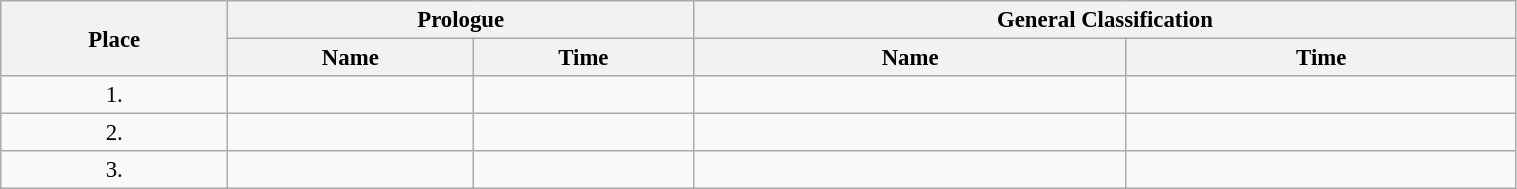<table class="wikitable"  style="font-size:95%; width:80%;">
<tr>
<th rowspan="2">Place</th>
<th colspan="2">Prologue</th>
<th colspan="2">General Classification</th>
</tr>
<tr>
<th>Name</th>
<th>Time</th>
<th>Name</th>
<th>Time</th>
</tr>
<tr>
<td style="text-align:center;">1.</td>
<td></td>
<td></td>
<td></td>
<td></td>
</tr>
<tr>
<td style="text-align:center;">2.</td>
<td></td>
<td></td>
<td></td>
<td></td>
</tr>
<tr>
<td style="text-align:center;">3.</td>
<td></td>
<td></td>
<td></td>
<td></td>
</tr>
</table>
